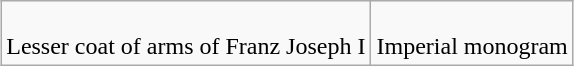<table class="wikitable" style="margin:1em auto; text-align:center;">
<tr>
<td><br>Lesser coat of arms of Franz Joseph I</td>
<td><br>Imperial monogram<br></td>
</tr>
</table>
